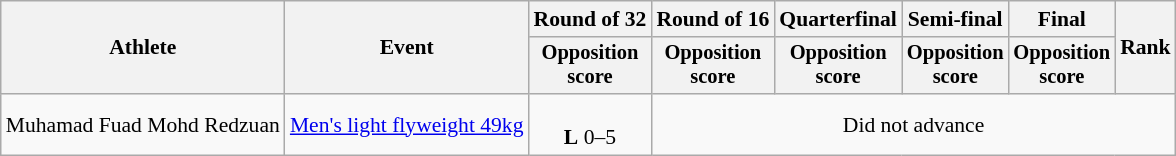<table class="wikitable" style="font-size:90%;text-align:center">
<tr>
<th rowspan="2">Athlete</th>
<th rowspan="2">Event</th>
<th>Round of 32</th>
<th>Round of 16</th>
<th>Quarterfinal</th>
<th>Semi-final</th>
<th>Final</th>
<th rowspan="2">Rank</th>
</tr>
<tr style=font-size:95%>
<th>Opposition<br> score</th>
<th>Opposition<br> score</th>
<th>Opposition<br> score</th>
<th>Opposition<br> score</th>
<th>Opposition<br> score</th>
</tr>
<tr>
<td align="left">Muhamad Fuad Mohd Redzuan</td>
<td align="left"><a href='#'>Men's light flyweight 49kg</a></td>
<td><br><strong>L</strong> 0–5</td>
<td colspan="5">Did not advance</td>
</tr>
</table>
